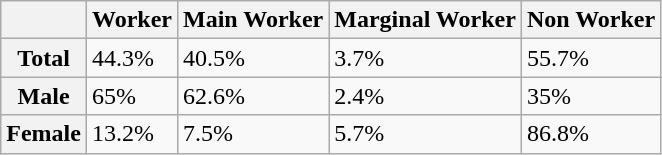<table class="wikitable">
<tr>
<th></th>
<th>Worker</th>
<th>Main Worker</th>
<th>Marginal Worker</th>
<th>Non Worker</th>
</tr>
<tr>
<th>Total</th>
<td>44.3%</td>
<td>40.5%</td>
<td>3.7%</td>
<td>55.7%</td>
</tr>
<tr>
<th>Male</th>
<td>65%</td>
<td>62.6%</td>
<td>2.4%</td>
<td>35%</td>
</tr>
<tr>
<th>Female</th>
<td>13.2%</td>
<td>7.5%</td>
<td>5.7%</td>
<td>86.8%</td>
</tr>
</table>
